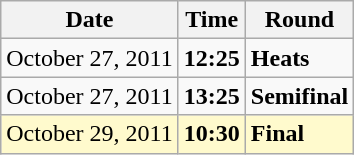<table class="wikitable">
<tr>
<th>Date</th>
<th>Time</th>
<th>Round</th>
</tr>
<tr>
<td>October 27, 2011</td>
<td><strong>12:25</strong></td>
<td><strong>Heats</strong></td>
</tr>
<tr>
<td>October 27, 2011</td>
<td><strong>13:25</strong></td>
<td><strong>Semifinal</strong></td>
</tr>
<tr style=background:lemonchiffon>
<td>October 29, 2011</td>
<td><strong>10:30</strong></td>
<td><strong>Final</strong></td>
</tr>
</table>
